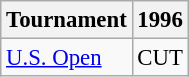<table class="wikitable" style="font-size:95%;">
<tr>
<th>Tournament</th>
<th>1996</th>
</tr>
<tr>
<td><a href='#'>U.S. Open</a></td>
<td align="center">CUT</td>
</tr>
</table>
